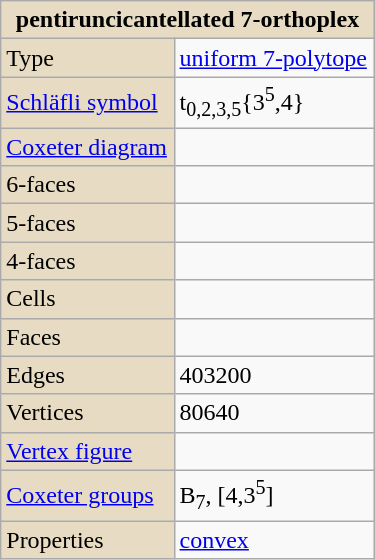<table class="wikitable" align="right" style="margin-left:10px" width="250">
<tr>
<th style="background:#e7dcc3;" colspan="2">pentiruncicantellated 7-orthoplex</th>
</tr>
<tr>
<td style="background:#e7dcc3;">Type</td>
<td><a href='#'>uniform 7-polytope</a></td>
</tr>
<tr>
<td style="background:#e7dcc3;"><a href='#'>Schläfli symbol</a></td>
<td>t<sub>0,2,3,5</sub>{3<sup>5</sup>,4}</td>
</tr>
<tr>
<td style="background:#e7dcc3;"><a href='#'>Coxeter diagram</a></td>
<td><br></td>
</tr>
<tr>
<td style="background:#e7dcc3;">6-faces</td>
<td></td>
</tr>
<tr>
<td style="background:#e7dcc3;">5-faces</td>
<td></td>
</tr>
<tr>
<td style="background:#e7dcc3;">4-faces</td>
<td></td>
</tr>
<tr>
<td style="background:#e7dcc3;">Cells</td>
<td></td>
</tr>
<tr>
<td style="background:#e7dcc3;">Faces</td>
<td></td>
</tr>
<tr>
<td style="background:#e7dcc3;">Edges</td>
<td>403200</td>
</tr>
<tr>
<td style="background:#e7dcc3;">Vertices</td>
<td>80640</td>
</tr>
<tr>
<td style="background:#e7dcc3;"><a href='#'>Vertex figure</a></td>
<td></td>
</tr>
<tr>
<td style="background:#e7dcc3;"><a href='#'>Coxeter groups</a></td>
<td>B<sub>7</sub>, [4,3<sup>5</sup>]</td>
</tr>
<tr>
<td style="background:#e7dcc3;">Properties</td>
<td><a href='#'>convex</a></td>
</tr>
</table>
